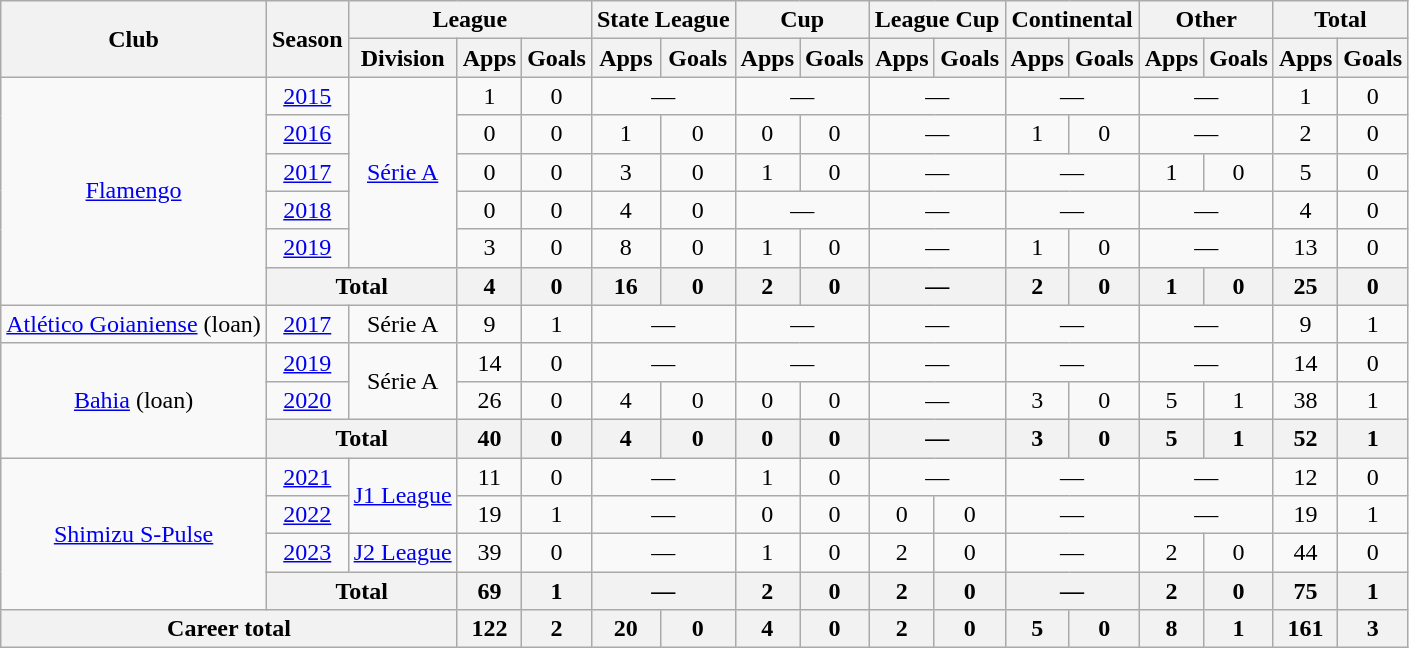<table class="wikitable" style="text-align: center">
<tr>
<th rowspan=2>Club</th>
<th rowspan=2>Season</th>
<th colspan=3>League</th>
<th colspan=2>State League</th>
<th colspan=2>Cup</th>
<th colspan=2>League Cup</th>
<th colspan=2>Continental</th>
<th colspan=2>Other</th>
<th colspan=2>Total</th>
</tr>
<tr>
<th>Division</th>
<th>Apps</th>
<th>Goals</th>
<th>Apps</th>
<th>Goals</th>
<th>Apps</th>
<th>Goals</th>
<th>Apps</th>
<th>Goals</th>
<th>Apps</th>
<th>Goals</th>
<th>Apps</th>
<th>Goals</th>
<th>Apps</th>
<th>Goals</th>
</tr>
<tr>
<td rowspan="6" valign="center"><a href='#'>Flamengo</a></td>
<td><a href='#'>2015</a></td>
<td rowspan="5"><a href='#'>Série A</a></td>
<td>1</td>
<td>0</td>
<td colspan="2">—</td>
<td colspan="2">—</td>
<td colspan="2">—</td>
<td colspan="2">—</td>
<td colspan="2">—</td>
<td>1</td>
<td>0</td>
</tr>
<tr>
<td><a href='#'>2016</a></td>
<td>0</td>
<td>0</td>
<td>1</td>
<td>0</td>
<td>0</td>
<td>0</td>
<td colspan="2">—</td>
<td>1</td>
<td>0</td>
<td colspan="2">—</td>
<td>2</td>
<td>0</td>
</tr>
<tr>
<td><a href='#'>2017</a></td>
<td>0</td>
<td>0</td>
<td>3</td>
<td>0</td>
<td>1</td>
<td>0</td>
<td colspan="2">—</td>
<td colspan="2">—</td>
<td>1</td>
<td>0</td>
<td>5</td>
<td>0</td>
</tr>
<tr>
<td><a href='#'>2018</a></td>
<td>0</td>
<td>0</td>
<td>4</td>
<td>0</td>
<td colspan="2">—</td>
<td colspan="2">—</td>
<td colspan="2">—</td>
<td colspan="2">—</td>
<td>4</td>
<td>0</td>
</tr>
<tr>
<td><a href='#'>2019</a></td>
<td>3</td>
<td>0</td>
<td>8</td>
<td>0</td>
<td>1</td>
<td>0</td>
<td colspan="2">—</td>
<td>1</td>
<td>0</td>
<td colspan="2">—</td>
<td>13</td>
<td>0</td>
</tr>
<tr>
<th colspan="2">Total</th>
<th>4</th>
<th>0</th>
<th>16</th>
<th>0</th>
<th>2</th>
<th>0</th>
<th colspan="2">—</th>
<th>2</th>
<th>0</th>
<th>1</th>
<th>0</th>
<th>25</th>
<th>0</th>
</tr>
<tr>
<td valign="center"><a href='#'>Atlético Goianiense</a> (loan)</td>
<td><a href='#'>2017</a></td>
<td>Série A</td>
<td>9</td>
<td>1</td>
<td colspan="2">—</td>
<td colspan="2">—</td>
<td colspan="2">—</td>
<td colspan="2">—</td>
<td colspan="2">—</td>
<td>9</td>
<td>1</td>
</tr>
<tr>
<td rowspan="3"><a href='#'>Bahia</a> (loan)</td>
<td><a href='#'>2019</a></td>
<td rowspan="2">Série A</td>
<td>14</td>
<td>0</td>
<td colspan="2">—</td>
<td colspan="2">—</td>
<td colspan="2">—</td>
<td colspan="2">—</td>
<td colspan="2">—</td>
<td>14</td>
<td>0</td>
</tr>
<tr>
<td><a href='#'>2020</a></td>
<td>26</td>
<td>0</td>
<td>4</td>
<td>0</td>
<td>0</td>
<td>0</td>
<td colspan="2">—</td>
<td>3</td>
<td>0</td>
<td>5</td>
<td>1</td>
<td>38</td>
<td>1</td>
</tr>
<tr>
<th colspan="2">Total</th>
<th>40</th>
<th>0</th>
<th>4</th>
<th>0</th>
<th>0</th>
<th>0</th>
<th colspan="2">—</th>
<th>3</th>
<th>0</th>
<th>5</th>
<th>1</th>
<th>52</th>
<th>1</th>
</tr>
<tr>
<td rowspan="4" valign="center"><a href='#'>Shimizu S-Pulse</a></td>
<td><a href='#'>2021</a></td>
<td rowspan="2"><a href='#'>J1 League</a></td>
<td>11</td>
<td>0</td>
<td colspan="2">—</td>
<td>1</td>
<td>0</td>
<td colspan="2">—</td>
<td colspan="2">—</td>
<td colspan="2">—</td>
<td>12</td>
<td>0</td>
</tr>
<tr>
<td><a href='#'>2022</a></td>
<td>19</td>
<td>1</td>
<td colspan="2">—</td>
<td>0</td>
<td>0</td>
<td>0</td>
<td>0</td>
<td colspan="2">—</td>
<td colspan="2">—</td>
<td>19</td>
<td>1</td>
</tr>
<tr>
<td><a href='#'>2023</a></td>
<td><a href='#'>J2 League</a></td>
<td>39</td>
<td>0</td>
<td colspan="2">—</td>
<td>1</td>
<td>0</td>
<td>2</td>
<td>0</td>
<td colspan="2">—</td>
<td>2</td>
<td>0</td>
<td>44</td>
<td>0</td>
</tr>
<tr>
<th colspan="2">Total</th>
<th>69</th>
<th>1</th>
<th colspan="2">—</th>
<th>2</th>
<th>0</th>
<th>2</th>
<th>0</th>
<th colspan="2">—</th>
<th>2</th>
<th>0</th>
<th>75</th>
<th>1</th>
</tr>
<tr>
<th colspan="3">Career total</th>
<th>122</th>
<th>2</th>
<th>20</th>
<th>0</th>
<th>4</th>
<th>0</th>
<th>2</th>
<th>0</th>
<th>5</th>
<th>0</th>
<th>8</th>
<th>1</th>
<th>161</th>
<th>3</th>
</tr>
</table>
